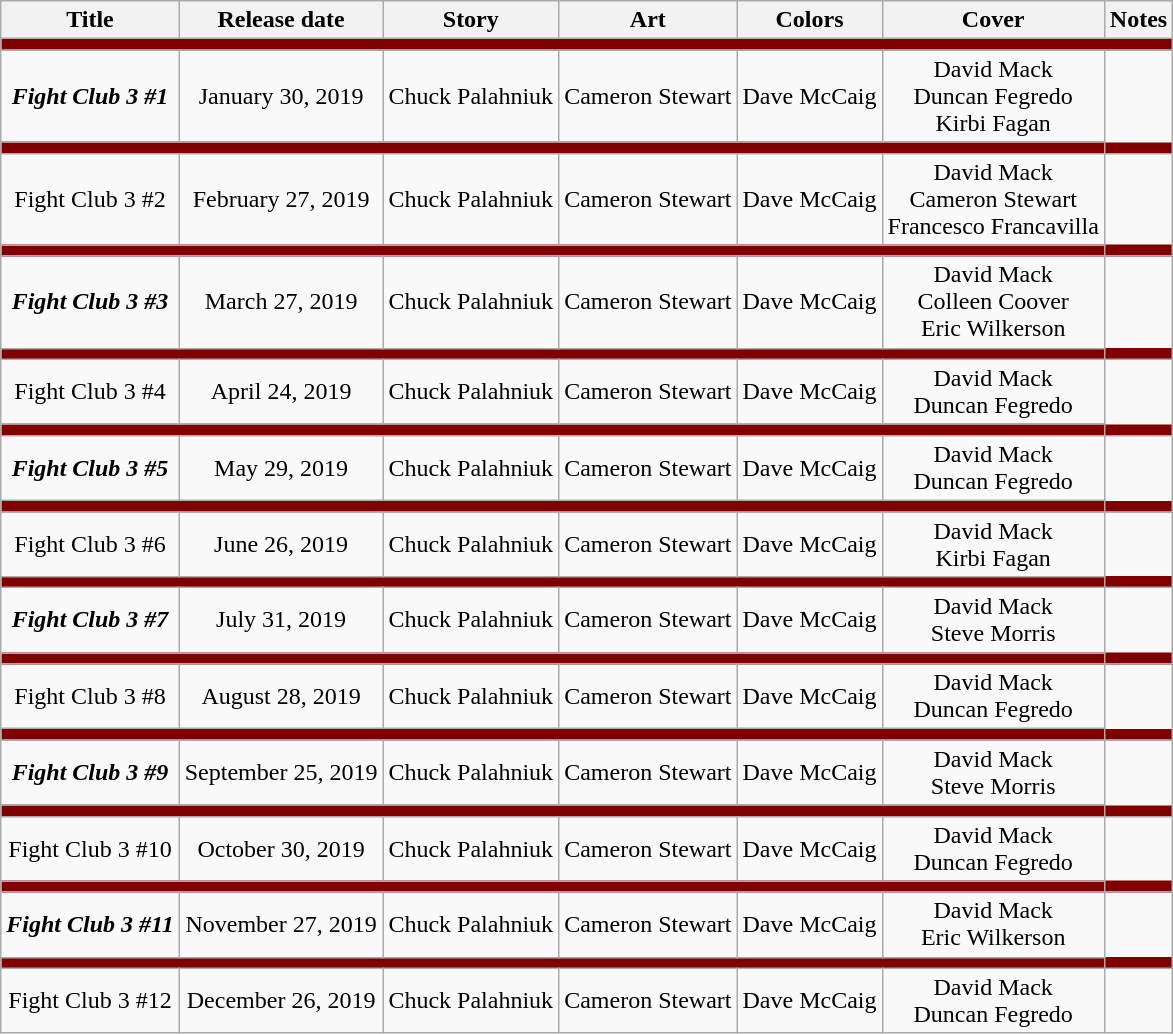<table class="wikitable">
<tr>
<th>Title</th>
<th>Release date</th>
<th>Story</th>
<th>Art</th>
<th>Colors</th>
<th>Cover</th>
<th>Notes</th>
</tr>
<tr>
<td colspan=7 style="background-color:#800000"></td>
</tr>
<tr align=center>
<td><strong><em>Fight Club 3<em> #1<strong></td>
<td>January 30, 2019</td>
<td>Chuck Palahniuk</td>
<td>Cameron Stewart</td>
<td>Dave McCaig</td>
<td>David Mack<br>Duncan Fegredo <br>Kirbi Fagan </td>
<td rowspan=2></td>
</tr>
<tr>
<td colspan=7 style="background-color:#800000"></td>
</tr>
<tr align=center>
<td></em></strong>Fight Club 3</em> #2</strong></td>
<td>February 27, 2019</td>
<td>Chuck Palahniuk</td>
<td>Cameron Stewart</td>
<td>Dave McCaig</td>
<td>David Mack<br>Cameron Stewart <br>Francesco Francavilla </td>
<td rowspan=2></td>
</tr>
<tr>
<td colspan=7 style="background-color:#800000"></td>
</tr>
<tr align=center>
<td><strong><em>Fight Club 3<em> #3<strong></td>
<td>March 27, 2019</td>
<td>Chuck Palahniuk</td>
<td>Cameron Stewart</td>
<td>Dave McCaig</td>
<td>David Mack<br>Colleen Coover <br>Eric Wilkerson </td>
<td rowspan=2></td>
</tr>
<tr>
<td colspan=7 style="background-color:#800000"></td>
</tr>
<tr align=center>
<td></em></strong>Fight Club 3</em> #4</strong></td>
<td>April 24, 2019</td>
<td>Chuck Palahniuk</td>
<td>Cameron Stewart</td>
<td>Dave McCaig</td>
<td>David Mack<br>Duncan Fegredo </td>
<td rowspan=2></td>
</tr>
<tr>
<td colspan=7 style="background-color:#800000"></td>
</tr>
<tr align=center>
<td><strong><em>Fight Club 3<em> #5<strong></td>
<td>May 29, 2019</td>
<td>Chuck Palahniuk</td>
<td>Cameron Stewart</td>
<td>Dave McCaig</td>
<td>David Mack<br>Duncan Fegredo </td>
<td rowspan=2></td>
</tr>
<tr>
<td colspan=7 style="background-color:#800000"></td>
</tr>
<tr align=center>
<td></em></strong>Fight Club 3</em> #6</strong></td>
<td>June 26, 2019</td>
<td>Chuck Palahniuk</td>
<td>Cameron Stewart</td>
<td>Dave McCaig</td>
<td>David Mack<br>Kirbi Fagan </td>
<td rowspan=2></td>
</tr>
<tr>
<td colspan=7 style="background-color:#800000"></td>
</tr>
<tr align=center>
<td><strong><em>Fight Club 3<em> #7<strong></td>
<td>July 31, 2019</td>
<td>Chuck Palahniuk</td>
<td>Cameron Stewart</td>
<td>Dave McCaig</td>
<td>David Mack<br>Steve Morris </td>
<td rowspan=2></td>
</tr>
<tr>
<td colspan=7 style="background-color:#800000"></td>
</tr>
<tr align=center>
<td></em></strong>Fight Club 3</em> #8</strong></td>
<td>August 28, 2019</td>
<td>Chuck Palahniuk</td>
<td>Cameron Stewart</td>
<td>Dave McCaig</td>
<td>David Mack<br>Duncan Fegredo </td>
<td rowspan=2></td>
</tr>
<tr>
<td colspan=7 style="background-color:#800000"></td>
</tr>
<tr align=center>
<td><strong><em>Fight Club 3<em> #9<strong></td>
<td>September 25, 2019</td>
<td>Chuck Palahniuk</td>
<td>Cameron Stewart</td>
<td>Dave McCaig</td>
<td>David Mack<br>Steve Morris </td>
<td rowspan=2></td>
</tr>
<tr>
<td colspan=7 style="background-color:#800000"></td>
</tr>
<tr align=center>
<td></em></strong>Fight Club 3</em> #10</strong></td>
<td>October 30, 2019</td>
<td>Chuck Palahniuk</td>
<td>Cameron Stewart</td>
<td>Dave McCaig</td>
<td>David Mack<br>Duncan Fegredo </td>
<td rowspan=2></td>
</tr>
<tr>
<td colspan=7 style="background-color:#800000"></td>
</tr>
<tr align=center>
<td><strong><em>Fight Club 3<em> #11<strong></td>
<td>November 27, 2019</td>
<td>Chuck Palahniuk</td>
<td>Cameron Stewart</td>
<td>Dave McCaig</td>
<td>David Mack<br>Eric Wilkerson </td>
<td rowspan=2></td>
</tr>
<tr>
<td colspan=7 style="background-color:#800000"></td>
</tr>
<tr align=center>
<td></em></strong>Fight Club 3</em> #12</strong></td>
<td>December 26, 2019</td>
<td>Chuck Palahniuk</td>
<td>Cameron Stewart</td>
<td>Dave McCaig</td>
<td>David Mack<br>Duncan Fegredo </td>
<td rowspan=2></td>
</tr>
</table>
